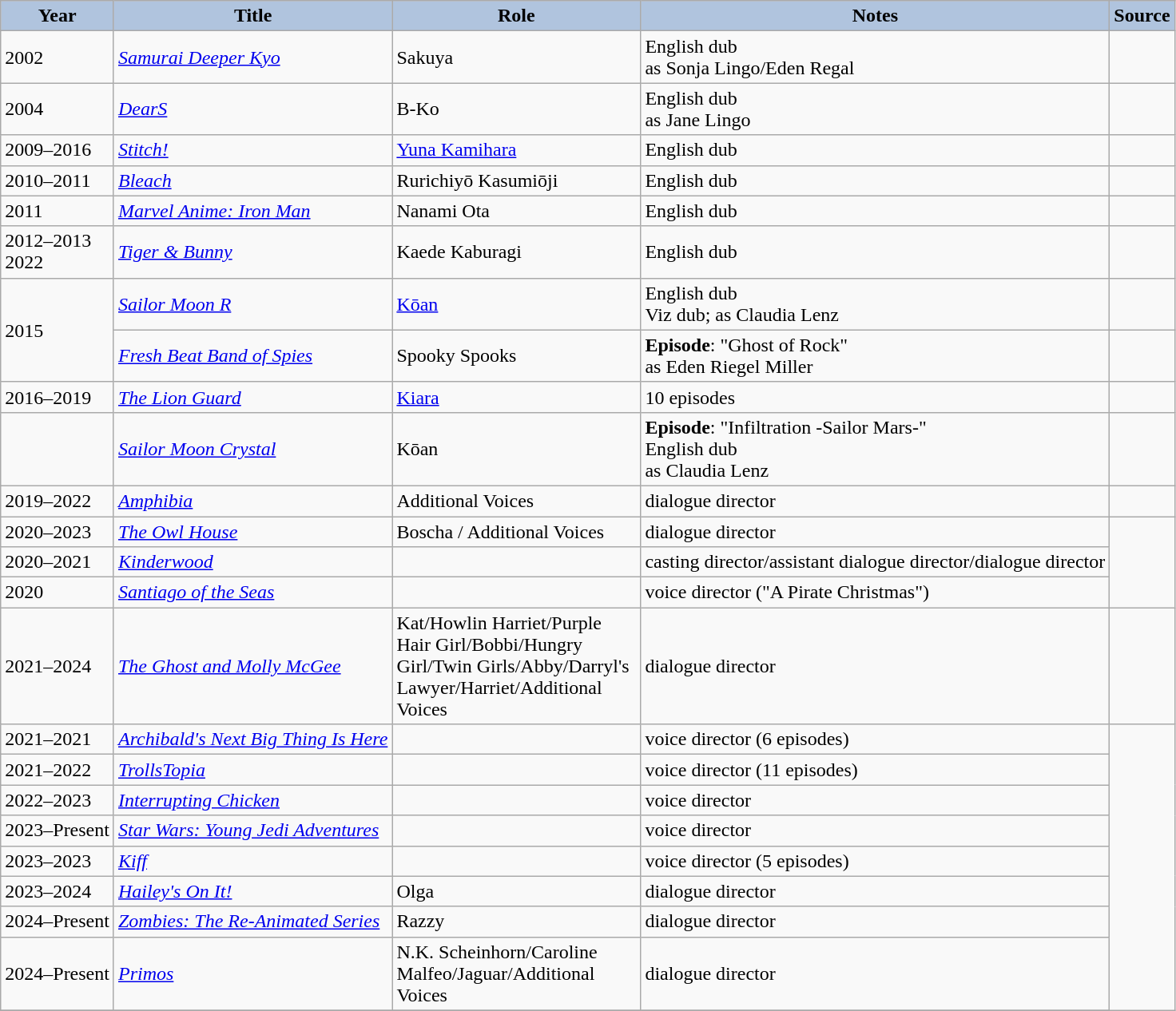<table class="wikitable sortable plainrowheaders" style="width=95%;  font-size: 100%;">
<tr style="background:#ccc; text-align:center;">
<th style="background:#b0c4de;">Year</th>
<th style="background:#b0c4de;">Title</th>
<th style="background:#b0c4de; width:200px;">Role</th>
<th style="background:#b0c4de;" class="unsortable">Notes</th>
<th style="background:#b0c4de;" class="unsortable">Source</th>
</tr>
<tr>
<td>2002</td>
<td><em><a href='#'>Samurai Deeper Kyo</a></em></td>
<td>Sakuya</td>
<td>English dub<br>as Sonja Lingo/Eden Regal</td>
<td></td>
</tr>
<tr>
<td>2004</td>
<td><em><a href='#'>DearS</a></em></td>
<td>B-Ko</td>
<td>English dub<br>as Jane Lingo</td>
<td></td>
</tr>
<tr>
<td>2009–2016</td>
<td><em><a href='#'>Stitch!</a></em></td>
<td><a href='#'>Yuna Kamihara</a></td>
<td>English dub</td>
<td></td>
</tr>
<tr>
<td>2010–2011</td>
<td><em><a href='#'>Bleach</a></em></td>
<td>Rurichiyō Kasumiōji</td>
<td>English dub</td>
<td></td>
</tr>
<tr>
<td>2011</td>
<td><em><a href='#'>Marvel Anime: Iron Man</a></em></td>
<td>Nanami Ota</td>
<td>English dub</td>
<td></td>
</tr>
<tr>
<td>2012–2013<br>2022</td>
<td><em><a href='#'>Tiger & Bunny</a></em></td>
<td>Kaede Kaburagi</td>
<td>English dub</td>
<td></td>
</tr>
<tr>
<td rowspan=2>2015</td>
<td><em><a href='#'>Sailor Moon R</a></em></td>
<td><a href='#'>Kōan</a></td>
<td>English dub<br>Viz dub; as Claudia Lenz</td>
<td></td>
</tr>
<tr>
<td><em><a href='#'>Fresh Beat Band of Spies</a></em></td>
<td>Spooky Spooks</td>
<td><strong>Episode</strong>: "Ghost of Rock"<br>as Eden Riegel Miller</td>
<td></td>
</tr>
<tr>
<td>2016–2019</td>
<td><em><a href='#'>The Lion Guard</a></em></td>
<td><a href='#'>Kiara</a></td>
<td>10 episodes</td>
<td></td>
</tr>
<tr>
<td></td>
<td><em><a href='#'>Sailor Moon Crystal</a></em></td>
<td>Kōan</td>
<td><strong>Episode</strong>: "Infiltration -Sailor Mars-"<br>English dub<br>as Claudia Lenz</td>
<td></td>
</tr>
<tr>
<td>2019–2022</td>
<td><em><a href='#'>Amphibia</a></em></td>
<td>Additional Voices</td>
<td>dialogue director</td>
<td></td>
</tr>
<tr>
<td>2020–2023</td>
<td><em><a href='#'>The Owl House</a></em></td>
<td>Boscha / Additional Voices</td>
<td>dialogue director</td>
</tr>
<tr>
<td>2020–2021</td>
<td><em><a href='#'>Kinderwood</a></em></td>
<td></td>
<td>casting director/assistant dialogue director/dialogue director</td>
</tr>
<tr>
<td>2020</td>
<td><em><a href='#'>Santiago of the Seas</a></em></td>
<td></td>
<td>voice director ("A Pirate Christmas")</td>
</tr>
<tr>
<td>2021–2024</td>
<td><em><a href='#'>The Ghost and Molly McGee</a></em></td>
<td>Kat/Howlin Harriet/Purple Hair Girl/Bobbi/Hungry Girl/Twin Girls/Abby/Darryl's Lawyer/Harriet/Additional Voices</td>
<td>dialogue director</td>
<td></td>
</tr>
<tr>
<td>2021–2021</td>
<td><em><a href='#'>Archibald's Next Big Thing Is Here</a></em></td>
<td></td>
<td>voice director (6 episodes)</td>
</tr>
<tr>
<td>2021–2022</td>
<td><em><a href='#'>TrollsTopia</a></em></td>
<td></td>
<td>voice director (11 episodes)</td>
</tr>
<tr>
<td>2022–2023</td>
<td><em><a href='#'>Interrupting Chicken</a></em></td>
<td></td>
<td>voice director</td>
</tr>
<tr>
<td>2023–Present</td>
<td><em><a href='#'>Star Wars: Young Jedi Adventures</a></em></td>
<td></td>
<td>voice director</td>
</tr>
<tr>
<td>2023–2023</td>
<td><em><a href='#'>Kiff</a></em></td>
<td></td>
<td>voice director (5 episodes)</td>
</tr>
<tr>
<td>2023–2024</td>
<td><em><a href='#'>Hailey's On It!</a></em></td>
<td>Olga</td>
<td>dialogue director</td>
</tr>
<tr>
<td>2024–Present</td>
<td><em><a href='#'>Zombies: The Re-Animated Series</a></em></td>
<td>Razzy</td>
<td>dialogue director</td>
</tr>
<tr>
<td>2024–Present</td>
<td><em><a href='#'>Primos</a></em></td>
<td>N.K. Scheinhorn/Caroline Malfeo/Jaguar/Additional Voices</td>
<td>dialogue director</td>
</tr>
<tr>
</tr>
</table>
